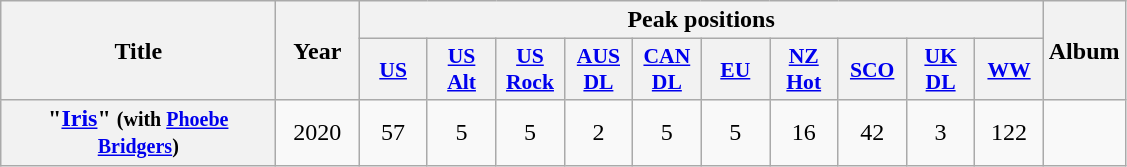<table class="wikitable plainrowheaders" style="text-align:center;">
<tr>
<th rowspan="2" scope="col" style="width:11em;">Title</th>
<th rowspan="2" scope="col" style="width:3em;">Year</th>
<th colspan="10" scope="col">Peak positions</th>
<th scope="col" rowspan="2">Album</th>
</tr>
<tr>
<th scope="col" style="width:2.7em;font-size:90%;"><a href='#'>US</a><br></th>
<th scope="col" style="width:2.7em;font-size:90%;"><a href='#'>US<br>Alt</a><br></th>
<th scope="col" style="width:2.7em;font-size:90%;"><a href='#'>US<br>Rock</a><br></th>
<th scope="col" style="width:2.7em;font-size:90%;"><a href='#'>AUS<br>DL</a><br></th>
<th scope="col" style="width:2.7em;font-size:90%;"><a href='#'>CAN<br>DL</a><br></th>
<th scope="col" style="width:2.7em;font-size:90%;"><a href='#'>EU</a><br></th>
<th scope="col" style="width:2.7em;font-size:90%;"><a href='#'>NZ<br>Hot</a><br></th>
<th scope="col" style="width:2.7em;font-size:90%;"><a href='#'>SCO</a><br></th>
<th scope="col" style="width:2.7em;font-size:90%;"><a href='#'>UK<br>DL</a><br></th>
<th scope="col" style="width:2.7em;font-size:90%;"><a href='#'>WW</a><br></th>
</tr>
<tr>
<th scope="row">"<a href='#'>Iris</a>" <small>(with <a href='#'>Phoebe Bridgers</a>)</small></th>
<td>2020</td>
<td>57</td>
<td>5</td>
<td>5</td>
<td>2</td>
<td>5</td>
<td>5</td>
<td>16</td>
<td>42</td>
<td>3</td>
<td>122</td>
<td></td>
</tr>
</table>
